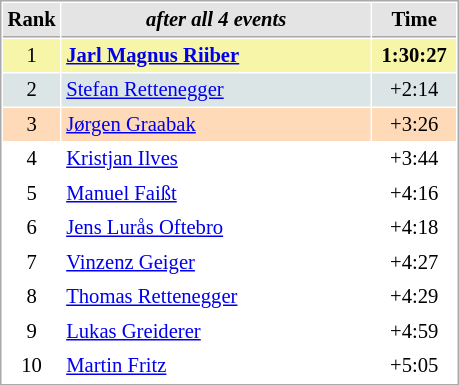<table cellspacing="1" cellpadding="3" style="border:1px solid #AAAAAA;font-size:86%">
<tr style="background-color: #E4E4E4;">
<th style="border-bottom:1px solid #AAAAAA; width: 10px;">Rank</th>
<th style="border-bottom:1px solid #AAAAAA; width: 200px;"><em>after all 4 events</em></th>
<th style="border-bottom:1px solid #AAAAAA; width: 50px;">Time</th>
</tr>
<tr style="background:#f7f6a8;">
<td align=center>1</td>
<td> <strong><a href='#'>Jarl Magnus Riiber</a></strong></td>
<td align=center><strong>1:30:27</strong></td>
</tr>
<tr style="background:#dce5e5;">
<td align=center>2</td>
<td> <a href='#'>Stefan Rettenegger</a></td>
<td align=center>+2:14</td>
</tr>
<tr style="background:#ffdab9;">
<td align=center>3</td>
<td> <a href='#'>Jørgen Graabak</a></td>
<td align=center>+3:26</td>
</tr>
<tr>
<td align=center>4</td>
<td> <a href='#'>Kristjan Ilves</a></td>
<td align=center>+3:44</td>
</tr>
<tr>
<td align=center>5</td>
<td> <a href='#'>Manuel Faißt</a></td>
<td align=center>+4:16</td>
</tr>
<tr>
<td align=center>6</td>
<td> <a href='#'>Jens Lurås Oftebro</a></td>
<td align=center>+4:18</td>
</tr>
<tr>
<td align=center>7</td>
<td> <a href='#'>Vinzenz Geiger</a></td>
<td align=center>+4:27</td>
</tr>
<tr>
<td align=center>8</td>
<td> <a href='#'>Thomas Rettenegger</a></td>
<td align=center>+4:29</td>
</tr>
<tr>
<td align=center>9</td>
<td> <a href='#'>Lukas Greiderer</a></td>
<td align=center>+4:59</td>
</tr>
<tr>
<td align=center>10</td>
<td> <a href='#'>Martin Fritz</a></td>
<td align=center>+5:05</td>
</tr>
</table>
